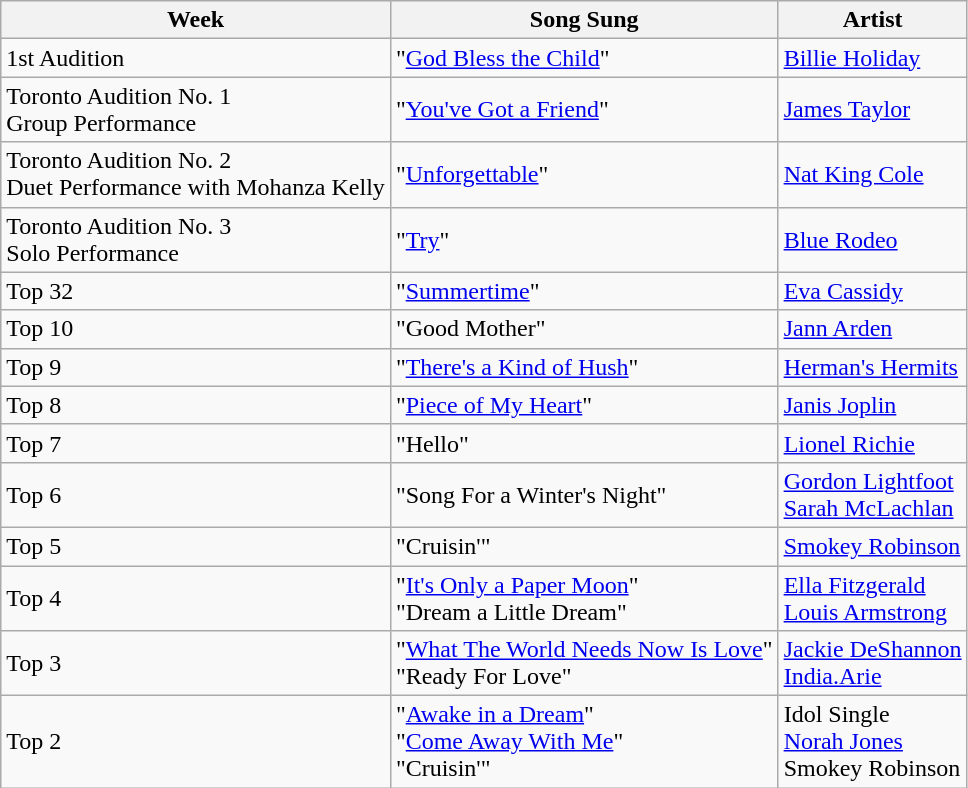<table class="wikitable">
<tr>
<th>Week</th>
<th>Song Sung</th>
<th>Artist</th>
</tr>
<tr>
<td>1st Audition</td>
<td>"<a href='#'>God Bless the Child</a>"</td>
<td><a href='#'>Billie Holiday</a></td>
</tr>
<tr>
<td>Toronto Audition No. 1<br>Group Performance</td>
<td>"<a href='#'>You've Got a Friend</a>"</td>
<td><a href='#'>James Taylor</a></td>
</tr>
<tr>
<td>Toronto Audition No. 2<br>Duet Performance with Mohanza Kelly</td>
<td>"<a href='#'>Unforgettable</a>"</td>
<td><a href='#'>Nat King Cole</a></td>
</tr>
<tr>
<td>Toronto Audition No. 3<br>Solo Performance</td>
<td>"<a href='#'>Try</a>"</td>
<td><a href='#'>Blue Rodeo</a></td>
</tr>
<tr>
<td>Top 32</td>
<td>"<a href='#'>Summertime</a>"</td>
<td><a href='#'>Eva Cassidy</a></td>
</tr>
<tr>
<td>Top 10</td>
<td>"Good Mother"</td>
<td><a href='#'>Jann Arden</a></td>
</tr>
<tr>
<td>Top 9</td>
<td>"<a href='#'>There's a Kind of Hush</a>"</td>
<td><a href='#'>Herman's Hermits</a></td>
</tr>
<tr>
<td>Top 8</td>
<td>"<a href='#'>Piece of My Heart</a>"</td>
<td><a href='#'>Janis Joplin</a></td>
</tr>
<tr>
<td>Top 7</td>
<td>"Hello"</td>
<td><a href='#'>Lionel Richie</a></td>
</tr>
<tr>
<td>Top 6</td>
<td>"Song For a Winter's Night"</td>
<td><a href='#'>Gordon Lightfoot</a><br><a href='#'>Sarah McLachlan</a></td>
</tr>
<tr>
<td>Top 5</td>
<td>"Cruisin'"</td>
<td><a href='#'>Smokey Robinson</a></td>
</tr>
<tr>
<td>Top 4</td>
<td>"<a href='#'>It's Only a Paper Moon</a>"<br>"Dream a Little Dream"</td>
<td><a href='#'>Ella Fitzgerald</a><br><a href='#'>Louis Armstrong</a></td>
</tr>
<tr>
<td>Top 3</td>
<td>"<a href='#'>What The World Needs Now Is Love</a>"<br>"Ready For Love"</td>
<td><a href='#'>Jackie DeShannon</a><br><a href='#'>India.Arie</a></td>
</tr>
<tr>
<td>Top 2</td>
<td>"<a href='#'>Awake in a Dream</a>"<br>"<a href='#'>Come Away With Me</a>"<br>"Cruisin'"</td>
<td>Idol Single<br><a href='#'>Norah Jones</a><br>Smokey Robinson</td>
</tr>
</table>
